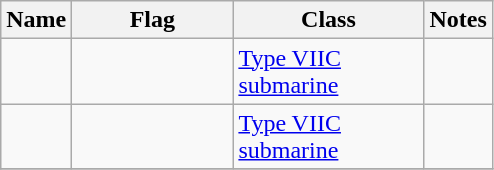<table class="wikitable sortable">
<tr>
<th scope="col" width="40px">Name</th>
<th scope="col" width="100px">Flag</th>
<th scope="col" width="120px">Class</th>
<th>Notes</th>
</tr>
<tr>
<td align="left"></td>
<td align="left"></td>
<td align="left"><a href='#'>Type VIIC submarine</a></td>
<td align="left"></td>
</tr>
<tr>
<td align="left"></td>
<td align="left"></td>
<td align="left"><a href='#'>Type VIIC submarine</a></td>
<td align="left"></td>
</tr>
<tr>
</tr>
</table>
